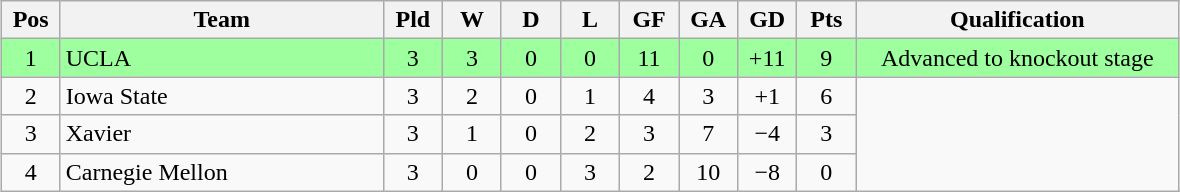<table class="wikitable" style="text-align:center; margin: 1em auto">
<tr>
<th style=width:2em>Pos</th>
<th style=width:13em>Team</th>
<th style=width:2em>Pld</th>
<th style=width:2em>W</th>
<th style=width:2em>D</th>
<th style=width:2em>L</th>
<th style=width:2em>GF</th>
<th style=width:2em>GA</th>
<th style=width:2em>GD</th>
<th style=width:2em>Pts</th>
<th style=width:13em>Qualification</th>
</tr>
<tr bgcolor="#9eff9e">
<td>1</td>
<td style="text-align:left">UCLA</td>
<td>3</td>
<td>3</td>
<td>0</td>
<td>0</td>
<td>11</td>
<td>0</td>
<td>+11</td>
<td>9</td>
<td>Advanced to knockout stage</td>
</tr>
<tr>
<td>2</td>
<td style="text-align:left">Iowa State</td>
<td>3</td>
<td>2</td>
<td>0</td>
<td>1</td>
<td>4</td>
<td>3</td>
<td>+1</td>
<td>6</td>
</tr>
<tr>
<td>3</td>
<td style="text-align:left">Xavier</td>
<td>3</td>
<td>1</td>
<td>0</td>
<td>2</td>
<td>3</td>
<td>7</td>
<td>−4</td>
<td>3</td>
</tr>
<tr>
<td>4</td>
<td style="text-align:left">Carnegie Mellon</td>
<td>3</td>
<td>0</td>
<td>0</td>
<td>3</td>
<td>2</td>
<td>10</td>
<td>−8</td>
<td>0</td>
</tr>
</table>
